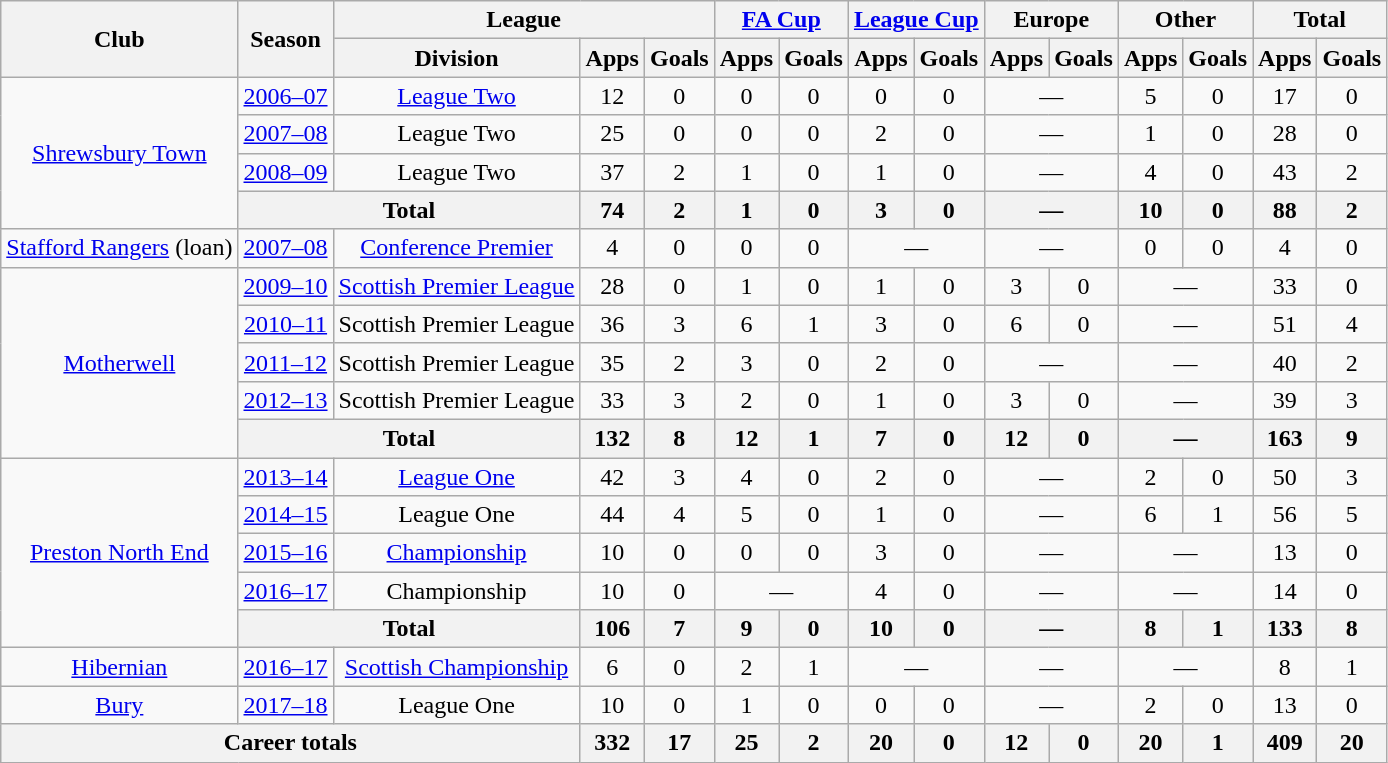<table class="wikitable" style="text-align: center">
<tr>
<th rowspan="2">Club</th>
<th rowspan="2">Season</th>
<th colspan="3">League</th>
<th colspan="2"><a href='#'>FA Cup</a></th>
<th colspan="2"><a href='#'>League Cup</a></th>
<th colspan="2">Europe</th>
<th colspan="2">Other</th>
<th colspan="2">Total</th>
</tr>
<tr>
<th>Division</th>
<th>Apps</th>
<th>Goals</th>
<th>Apps</th>
<th>Goals</th>
<th>Apps</th>
<th>Goals</th>
<th>Apps</th>
<th>Goals</th>
<th>Apps</th>
<th>Goals</th>
<th>Apps</th>
<th>Goals</th>
</tr>
<tr>
<td rowspan="4"><a href='#'>Shrewsbury Town</a></td>
<td><a href='#'>2006–07</a></td>
<td><a href='#'>League Two</a></td>
<td>12</td>
<td>0</td>
<td>0</td>
<td>0</td>
<td>0</td>
<td>0</td>
<td colspan="2">—</td>
<td>5</td>
<td>0</td>
<td>17</td>
<td>0</td>
</tr>
<tr>
<td><a href='#'>2007–08</a></td>
<td>League Two</td>
<td>25</td>
<td>0</td>
<td>0</td>
<td>0</td>
<td>2</td>
<td>0</td>
<td colspan="2">—</td>
<td>1</td>
<td>0</td>
<td>28</td>
<td>0</td>
</tr>
<tr>
<td><a href='#'>2008–09</a></td>
<td>League Two</td>
<td>37</td>
<td>2</td>
<td>1</td>
<td>0</td>
<td>1</td>
<td>0</td>
<td colspan="2">—</td>
<td>4</td>
<td>0</td>
<td>43</td>
<td>2</td>
</tr>
<tr>
<th colspan="2">Total</th>
<th>74</th>
<th>2</th>
<th>1</th>
<th>0</th>
<th>3</th>
<th>0</th>
<th colspan="2">—</th>
<th>10</th>
<th>0</th>
<th>88</th>
<th>2</th>
</tr>
<tr>
<td><a href='#'>Stafford Rangers</a> (loan)</td>
<td><a href='#'>2007–08</a></td>
<td><a href='#'>Conference Premier</a></td>
<td>4</td>
<td>0</td>
<td>0</td>
<td>0</td>
<td colspan="2">—</td>
<td colspan="2">—</td>
<td>0</td>
<td>0</td>
<td>4</td>
<td>0</td>
</tr>
<tr>
<td rowspan="5"><a href='#'>Motherwell</a></td>
<td><a href='#'>2009–10</a></td>
<td><a href='#'>Scottish Premier League</a></td>
<td>28</td>
<td>0</td>
<td>1</td>
<td>0</td>
<td>1</td>
<td>0</td>
<td>3</td>
<td>0</td>
<td colspan="2">—</td>
<td>33</td>
<td>0</td>
</tr>
<tr>
<td><a href='#'>2010–11</a></td>
<td>Scottish Premier League</td>
<td>36</td>
<td>3</td>
<td>6</td>
<td>1</td>
<td>3</td>
<td>0</td>
<td>6</td>
<td>0</td>
<td colspan="2">—</td>
<td>51</td>
<td>4</td>
</tr>
<tr>
<td><a href='#'>2011–12</a></td>
<td>Scottish Premier League</td>
<td>35</td>
<td>2</td>
<td>3</td>
<td>0</td>
<td>2</td>
<td>0</td>
<td colspan="2">—</td>
<td colspan="2">—</td>
<td>40</td>
<td>2</td>
</tr>
<tr>
<td><a href='#'>2012–13</a></td>
<td>Scottish Premier League</td>
<td>33</td>
<td>3</td>
<td>2</td>
<td>0</td>
<td>1</td>
<td>0</td>
<td>3</td>
<td>0</td>
<td colspan="2">—</td>
<td>39</td>
<td>3</td>
</tr>
<tr>
<th colspan="2">Total</th>
<th>132</th>
<th>8</th>
<th>12</th>
<th>1</th>
<th>7</th>
<th>0</th>
<th>12</th>
<th>0</th>
<th colspan="2">—</th>
<th>163</th>
<th>9</th>
</tr>
<tr>
<td rowspan="5"><a href='#'>Preston North End</a></td>
<td><a href='#'>2013–14</a></td>
<td><a href='#'>League One</a></td>
<td>42</td>
<td>3</td>
<td>4</td>
<td>0</td>
<td>2</td>
<td>0</td>
<td colspan="2">—</td>
<td>2</td>
<td>0</td>
<td>50</td>
<td>3</td>
</tr>
<tr>
<td><a href='#'>2014–15</a></td>
<td>League One</td>
<td>44</td>
<td>4</td>
<td>5</td>
<td>0</td>
<td>1</td>
<td>0</td>
<td colspan="2">—</td>
<td>6</td>
<td>1</td>
<td>56</td>
<td>5</td>
</tr>
<tr>
<td><a href='#'>2015–16</a></td>
<td><a href='#'>Championship</a></td>
<td>10</td>
<td>0</td>
<td>0</td>
<td>0</td>
<td>3</td>
<td>0</td>
<td colspan="2">—</td>
<td colspan="2">—</td>
<td>13</td>
<td>0</td>
</tr>
<tr>
<td><a href='#'>2016–17</a></td>
<td>Championship</td>
<td>10</td>
<td>0</td>
<td colspan="2">—</td>
<td>4</td>
<td>0</td>
<td colspan="2">—</td>
<td colspan="2">—</td>
<td>14</td>
<td>0</td>
</tr>
<tr>
<th colspan="2">Total</th>
<th>106</th>
<th>7</th>
<th>9</th>
<th>0</th>
<th>10</th>
<th>0</th>
<th colspan="2">—</th>
<th>8</th>
<th>1</th>
<th>133</th>
<th>8</th>
</tr>
<tr>
<td><a href='#'>Hibernian</a></td>
<td><a href='#'>2016–17</a></td>
<td><a href='#'>Scottish Championship</a></td>
<td>6</td>
<td>0</td>
<td>2</td>
<td>1</td>
<td colspan="2">—</td>
<td colspan="2">—</td>
<td colspan="2">—</td>
<td>8</td>
<td>1</td>
</tr>
<tr>
<td><a href='#'>Bury</a></td>
<td><a href='#'>2017–18</a></td>
<td>League One</td>
<td>10</td>
<td>0</td>
<td>1</td>
<td>0</td>
<td>0</td>
<td>0</td>
<td colspan="2">—</td>
<td>2</td>
<td>0</td>
<td>13</td>
<td>0</td>
</tr>
<tr>
<th colspan="3">Career totals</th>
<th>332</th>
<th>17</th>
<th>25</th>
<th>2</th>
<th>20</th>
<th>0</th>
<th>12</th>
<th>0</th>
<th>20</th>
<th>1</th>
<th>409</th>
<th>20</th>
</tr>
</table>
